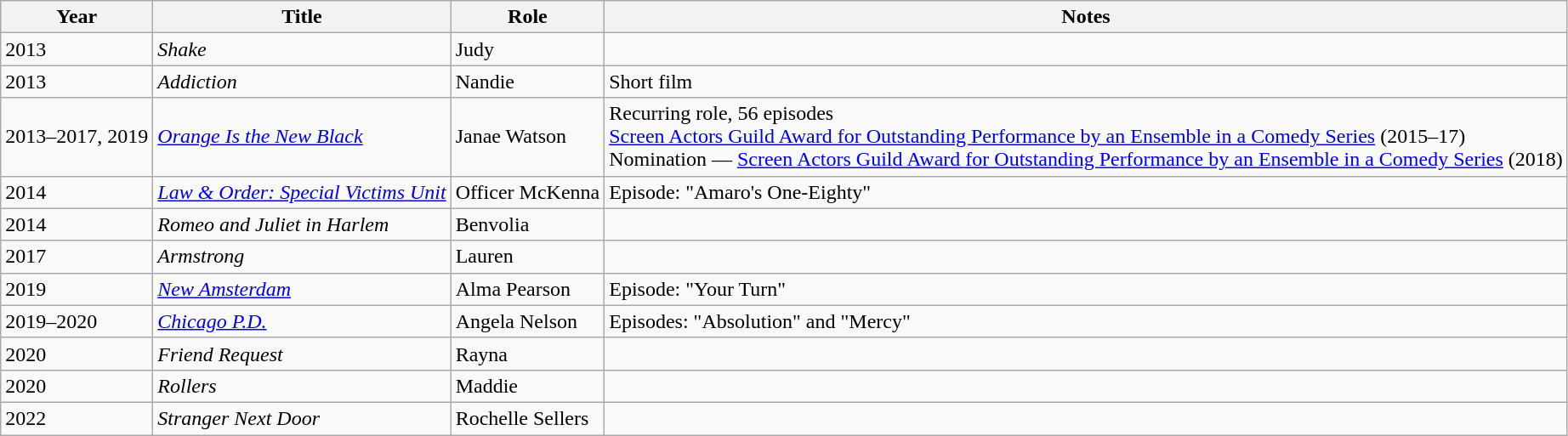<table class="wikitable sortable">
<tr>
<th>Year</th>
<th>Title</th>
<th>Role</th>
<th class="unsortable">Notes</th>
</tr>
<tr>
<td>2013</td>
<td><em>Shake</em></td>
<td>Judy</td>
<td></td>
</tr>
<tr>
<td>2013</td>
<td><em>Addiction</em></td>
<td>Nandie</td>
<td>Short film</td>
</tr>
<tr>
<td>2013–2017, 2019</td>
<td><em><a href='#'>Orange Is the New Black</a></em></td>
<td>Janae Watson</td>
<td>Recurring role, 56 episodes<br><a href='#'>Screen Actors Guild Award for Outstanding Performance by an Ensemble in a Comedy Series</a> (2015–17)<br>Nomination — <a href='#'>Screen Actors Guild Award for Outstanding Performance by an Ensemble in a Comedy Series</a> (2018)</td>
</tr>
<tr>
<td>2014</td>
<td><em><a href='#'>Law & Order: Special Victims Unit</a></em></td>
<td>Officer McKenna</td>
<td>Episode: "Amaro's One-Eighty"</td>
</tr>
<tr>
<td>2014</td>
<td><em>Romeo and Juliet in Harlem</em></td>
<td>Benvolia</td>
<td></td>
</tr>
<tr>
<td>2017</td>
<td><em>Armstrong</em></td>
<td>Lauren</td>
<td></td>
</tr>
<tr>
<td>2019</td>
<td><em><a href='#'>New Amsterdam</a></em></td>
<td>Alma Pearson</td>
<td>Episode: "Your Turn"</td>
</tr>
<tr>
<td>2019–2020</td>
<td><em><a href='#'>Chicago P.D.</a></em></td>
<td>Angela Nelson</td>
<td>Episodes: "Absolution" and "Mercy"</td>
</tr>
<tr>
<td>2020</td>
<td><em>Friend Request</em></td>
<td>Rayna</td>
<td></td>
</tr>
<tr>
<td>2020</td>
<td><em>Rollers</em></td>
<td>Maddie</td>
<td></td>
</tr>
<tr>
<td>2022</td>
<td><em>Stranger Next Door</em></td>
<td>Rochelle Sellers</td>
<td></td>
</tr>
</table>
